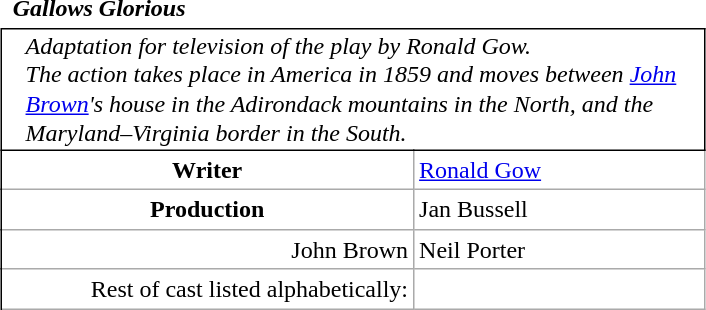<table class="wikitable mw-collapsible mw-collapsed" style="vertical-align:top;margin:auto 2em;line-height:1.2;max-width:33em;background-color:inherit;border:none;">
<tr>
<td class=unsortable style="border:hidden;line-height:1.67;margin-left:-1em;text-align:center;padding-left:0.5em;min-width:1.0em;"></td>
<td class=unsortable style="border-style:none;padding-left:0.5em;text-align:left;min-width:16.5em;font-weight:700;font-style:italic;">Gallows Glorious</td>
<td class=unsortable style="border:none;text-align:right;font-weight:normal; font-size:95%; min-width:8.5em;padding-right:0.2em;"></td>
<td class=unsortable style="border:none;min-width:3.5em;padding-left:0;"></td>
<td class=unsortable style="border:hidden;min-width:3.5em;font-size:95%;"></td>
</tr>
<tr>
<td rowspan=100 style="border:none thin;border-right-style :solid;"></td>
<td colspan=3 style="text-align:left;padding:0.1em 1em;font-style:italic;border: solid thin;">Adaptation for television of the play by Ronald Gow.<br>The action takes place in America in 1859 and moves between <a href='#'>John Brown</a>'s house in the Adirondack mountains in the North, and the Maryland–Virginia border in the South.</td>
</tr>
<tr>
<td style="text-align:center;font-weight:bold;">Writer</td>
<td colspan=2><a href='#'>Ronald Gow</a></td>
</tr>
<tr>
<td style="text-align:center;font-weight:bold;">Production</td>
<td colspan=2>Jan Bussell</td>
</tr>
<tr>
<td style="text-align:right;">John Brown</td>
<td colspan=2>Neil Porter</td>
</tr>
<tr>
<td style="text-align:right;">Rest of cast listed alphabetically:</td>
<td colspan=2></td>
</tr>
</table>
